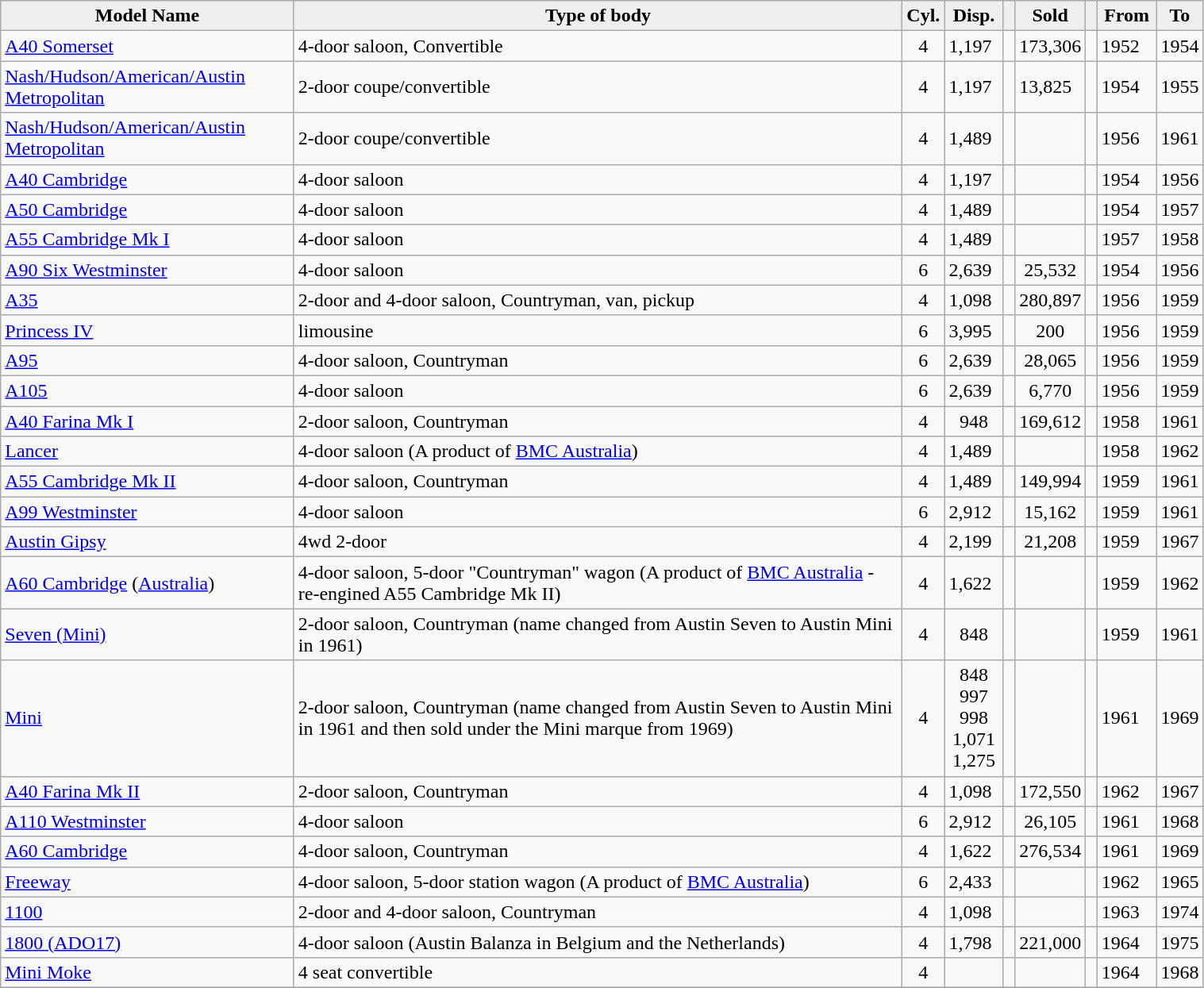<table class="wikitable" style="width:80%">
<tr>
<th style="background:#efefef; width:25%"><strong>Model Name</strong></th>
<th style="background:#efefef; width:57%"><strong>Type of body</strong></th>
<th style="background:#efefef; width:1%"><strong>Cyl.</strong></th>
<th style="background:#efefef; width:5%"><strong>Disp.</strong></th>
<th style="background:#efefef; width:1%"><strong> </strong></th>
<th style="background:#efefef; width:5%"><strong> Sold </strong></th>
<th style="background:#efefef; width:1%"><strong> </strong></th>
<th style="background:#efefef; width:5%"><strong>From</strong></th>
<th style="background:#efefef; width:5%"><strong>To</strong></th>
</tr>
<tr>
<td><a href='#'>A40 Somerset</a></td>
<td>4-door saloon, Convertible</td>
<td style="text-align:center;">4</td>
<td>1,197</td>
<td></td>
<td style="text-align:center;">173,306</td>
<td></td>
<td>1952</td>
<td>1954</td>
</tr>
<tr>
<td><a href='#'>Nash/Hudson/American/Austin Metropolitan</a></td>
<td>2-door coupe/convertible</td>
<td style="text-align:center;">4</td>
<td>1,197</td>
<td></td>
<td>13,825</td>
<td></td>
<td>1954</td>
<td>1955</td>
</tr>
<tr>
<td><a href='#'>Nash/Hudson/American/Austin Metropolitan</a></td>
<td>2-door coupe/convertible</td>
<td style="text-align:center;">4</td>
<td>1,489</td>
<td></td>
<td></td>
<td></td>
<td>1956</td>
<td>1961</td>
</tr>
<tr>
<td><a href='#'>A40 Cambridge</a></td>
<td>4-door saloon</td>
<td style="text-align:center;">4</td>
<td>1,197</td>
<td></td>
<td></td>
<td></td>
<td>1954</td>
<td>1956</td>
</tr>
<tr>
<td><a href='#'>A50 Cambridge</a></td>
<td>4-door saloon</td>
<td style="text-align:center;">4</td>
<td>1,489</td>
<td></td>
<td></td>
<td></td>
<td>1954</td>
<td>1957</td>
</tr>
<tr>
<td><a href='#'>A55 Cambridge Mk I</a></td>
<td>4-door saloon</td>
<td style="text-align:center;">4</td>
<td>1,489</td>
<td></td>
<td></td>
<td></td>
<td>1957</td>
<td>1958</td>
</tr>
<tr>
<td><a href='#'>A90 Six Westminster</a></td>
<td>4-door saloon</td>
<td style="text-align:center;">6</td>
<td>2,639</td>
<td></td>
<td style="text-align:center;">25,532</td>
<td></td>
<td>1954</td>
<td>1956</td>
</tr>
<tr>
<td><a href='#'>A35</a></td>
<td>2-door and 4-door saloon, Countryman, van, pickup</td>
<td style="text-align:center;">4</td>
<td>1,098</td>
<td></td>
<td style="text-align:center;">280,897</td>
<td></td>
<td>1956</td>
<td>1959</td>
</tr>
<tr>
<td><a href='#'>Princess IV</a></td>
<td>limousine</td>
<td style="text-align:center;">6</td>
<td>3,995</td>
<td></td>
<td style="text-align:center;">200</td>
<td></td>
<td>1956</td>
<td>1959</td>
</tr>
<tr>
<td><a href='#'>A95</a></td>
<td>4-door saloon, Countryman</td>
<td style="text-align:center;">6</td>
<td>2,639</td>
<td></td>
<td style="text-align:center;">28,065</td>
<td></td>
<td>1956</td>
<td>1959</td>
</tr>
<tr>
<td><a href='#'>A105</a></td>
<td>4-door saloon</td>
<td style="text-align:center;">6</td>
<td>2,639</td>
<td></td>
<td style="text-align:center;">6,770</td>
<td></td>
<td>1956</td>
<td>1959</td>
</tr>
<tr>
<td><a href='#'>A40 Farina Mk I</a></td>
<td>2-door saloon, Countryman</td>
<td style="text-align:center;">4</td>
<td style="text-align:center;">948</td>
<td></td>
<td style="text-align:center;">169,612</td>
<td></td>
<td>1958</td>
<td>1961</td>
</tr>
<tr>
<td><a href='#'>Lancer</a></td>
<td>4-door saloon (A product of <a href='#'>BMC Australia</a>)</td>
<td style="text-align:center;">4</td>
<td>1,489</td>
<td></td>
<td></td>
<td></td>
<td>1958</td>
<td>1962</td>
</tr>
<tr>
<td><a href='#'>A55 Cambridge Mk II</a></td>
<td>4-door saloon, Countryman</td>
<td style="text-align:center;">4</td>
<td>1,489</td>
<td></td>
<td style="text-align:center;">149,994</td>
<td></td>
<td>1959</td>
<td>1961</td>
</tr>
<tr>
<td><a href='#'>A99 Westminster</a></td>
<td>4-door saloon</td>
<td style="text-align:center;">6</td>
<td>2,912</td>
<td></td>
<td style="text-align:center;">15,162</td>
<td></td>
<td>1959</td>
<td>1961</td>
</tr>
<tr>
<td><a href='#'>Austin Gipsy</a></td>
<td>4wd 2-door</td>
<td style="text-align:center;">4</td>
<td>2,199</td>
<td></td>
<td style="text-align:center;">21,208</td>
<td></td>
<td>1959</td>
<td>1967</td>
</tr>
<tr>
<td><a href='#'>A60 Cambridge</a> (<a href='#'>Australia</a>)</td>
<td>4-door saloon, 5-door "Countryman" wagon (A product of <a href='#'>BMC Australia</a> - re-engined A55 Cambridge Mk II)</td>
<td style="text-align:center;">4</td>
<td>1,622</td>
<td></td>
<td></td>
<td></td>
<td>1959</td>
<td>1962</td>
</tr>
<tr>
<td><a href='#'>Seven (Mini)</a></td>
<td>2-door saloon, Countryman (name changed from Austin Seven to Austin Mini in 1961)</td>
<td style="text-align:center;">4</td>
<td style="text-align:center;">848</td>
<td></td>
<td></td>
<td></td>
<td>1959</td>
<td>1961</td>
</tr>
<tr>
<td><a href='#'>Mini</a></td>
<td>2-door saloon, Countryman (name changed from Austin Seven to Austin Mini in 1961 and then sold under the Mini marque from 1969)</td>
<td style="text-align:center;">4</td>
<td style="text-align:center;">848 <br>997 <br>998 <br>1,071 <br>1,275</td>
<td></td>
<td></td>
<td></td>
<td>1961</td>
<td>1969</td>
</tr>
<tr>
<td><a href='#'>A40 Farina Mk II</a></td>
<td>2-door saloon, Countryman</td>
<td style="text-align:center;">4</td>
<td>1,098</td>
<td></td>
<td style="text-align:center;">172,550</td>
<td></td>
<td>1962</td>
<td>1967</td>
</tr>
<tr>
<td><a href='#'>A110 Westminster</a></td>
<td>4-door saloon</td>
<td style="text-align:center;">6</td>
<td>2,912</td>
<td></td>
<td style="text-align:center;">26,105</td>
<td></td>
<td>1961</td>
<td>1968</td>
</tr>
<tr>
<td><a href='#'>A60 Cambridge</a></td>
<td>4-door saloon, Countryman</td>
<td style="text-align:center;">4</td>
<td>1,622</td>
<td></td>
<td style="text-align:center;">276,534</td>
<td></td>
<td>1961</td>
<td>1969</td>
</tr>
<tr>
<td><a href='#'>Freeway</a></td>
<td>4-door saloon, 5-door station wagon (A product of <a href='#'>BMC Australia</a>)</td>
<td style="text-align:center;">6</td>
<td>2,433</td>
<td></td>
<td></td>
<td></td>
<td>1962</td>
<td>1965</td>
</tr>
<tr>
<td><a href='#'>1100</a></td>
<td>2-door and 4-door saloon, Countryman</td>
<td style="text-align:center;">4</td>
<td>1,098</td>
<td></td>
<td></td>
<td></td>
<td>1963</td>
<td>1974</td>
</tr>
<tr>
<td><a href='#'>1800 (ADO17)</a></td>
<td>4-door saloon (Austin Balanza in Belgium and the Netherlands)</td>
<td style="text-align:center;">4</td>
<td>1,798</td>
<td></td>
<td style="text-align:center;">221,000</td>
<td></td>
<td>1964</td>
<td>1975</td>
</tr>
<tr>
<td><a href='#'>Mini Moke</a></td>
<td>4 seat convertible</td>
<td style="text-align:center;">4</td>
<td></td>
<td></td>
<td></td>
<td></td>
<td>1964</td>
<td>1968</td>
</tr>
<tr>
</tr>
</table>
